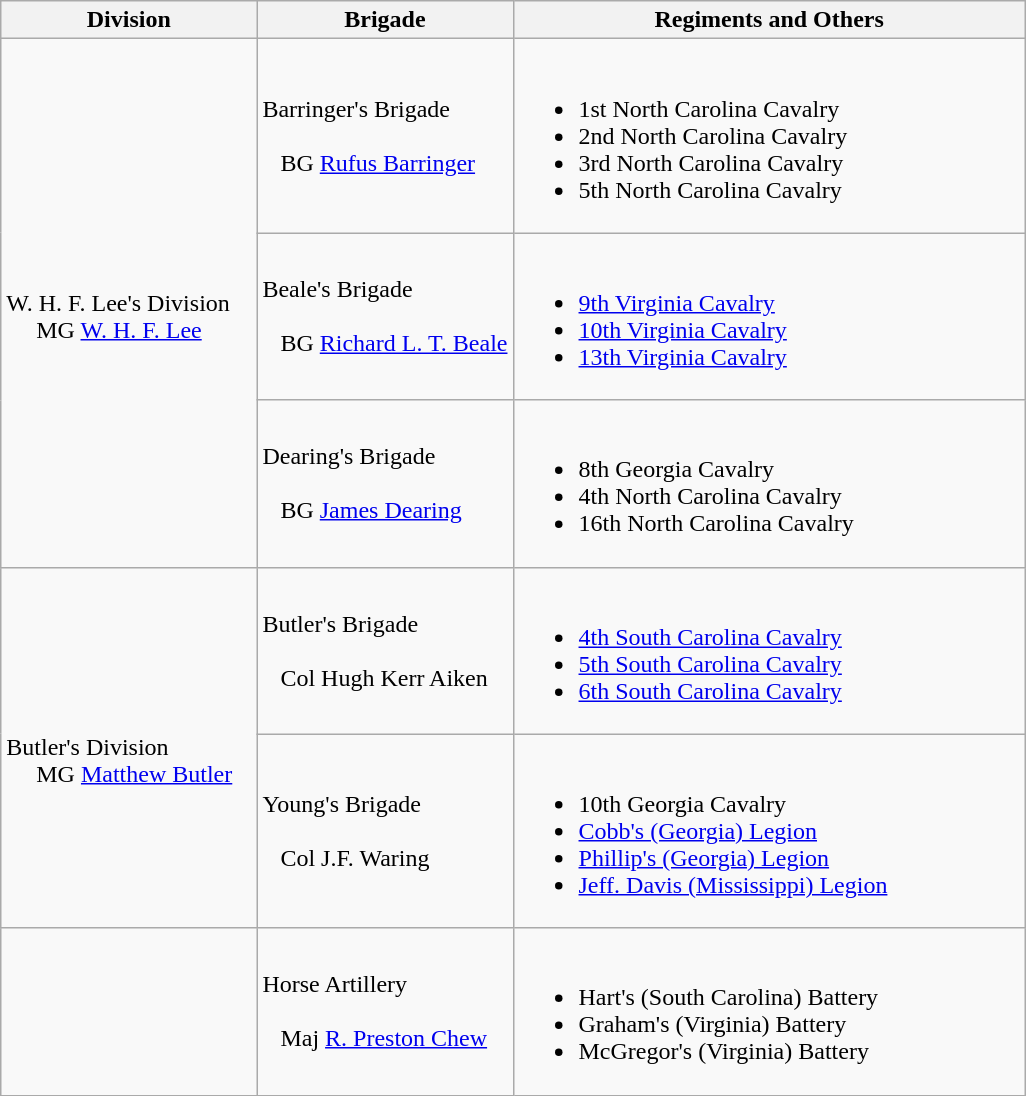<table class="wikitable">
<tr>
<th style="width:25%;">Division</th>
<th style="width:25%;">Brigade</th>
<th>Regiments and Others</th>
</tr>
<tr>
<td rowspan=3><br>W. H. F. Lee's Division
<br>    
MG <a href='#'>W. H. F. Lee</a></td>
<td>Barringer's Brigade<br><br>  
BG <a href='#'>Rufus Barringer</a></td>
<td><br><ul><li>1st North Carolina Cavalry</li><li>2nd North Carolina Cavalry</li><li>3rd North Carolina Cavalry</li><li>5th North Carolina Cavalry</li></ul></td>
</tr>
<tr>
<td>Beale's Brigade<br><br>  
BG <a href='#'>Richard L. T. Beale</a></td>
<td><br><ul><li><a href='#'>9th Virginia Cavalry</a></li><li><a href='#'>10th Virginia Cavalry</a></li><li><a href='#'>13th Virginia Cavalry</a></li></ul></td>
</tr>
<tr>
<td>Dearing's Brigade<br><br>  
BG <a href='#'>James Dearing</a></td>
<td><br><ul><li>8th Georgia Cavalry</li><li>4th North Carolina Cavalry</li><li>16th North Carolina Cavalry</li></ul></td>
</tr>
<tr>
<td rowspan=2><br>Butler's Division
<br>    
MG <a href='#'>Matthew Butler</a></td>
<td>Butler's Brigade<br><br>  
Col Hugh Kerr Aiken</td>
<td><br><ul><li><a href='#'>4th South Carolina Cavalry</a></li><li><a href='#'>5th South Carolina Cavalry</a></li><li><a href='#'>6th South Carolina Cavalry</a></li></ul></td>
</tr>
<tr>
<td>Young's Brigade<br><br>  
Col J.F. Waring</td>
<td><br><ul><li>10th Georgia Cavalry</li><li><a href='#'>Cobb's (Georgia) Legion</a></li><li><a href='#'>Phillip's (Georgia) Legion</a></li><li><a href='#'>Jeff. Davis (Mississippi) Legion</a></li></ul></td>
</tr>
<tr>
<td></td>
<td>Horse Artillery<br><br>  
Maj <a href='#'>R. Preston Chew</a></td>
<td><br><ul><li>Hart's (South Carolina) Battery</li><li>Graham's (Virginia) Battery</li><li>McGregor's (Virginia) Battery</li></ul></td>
</tr>
</table>
